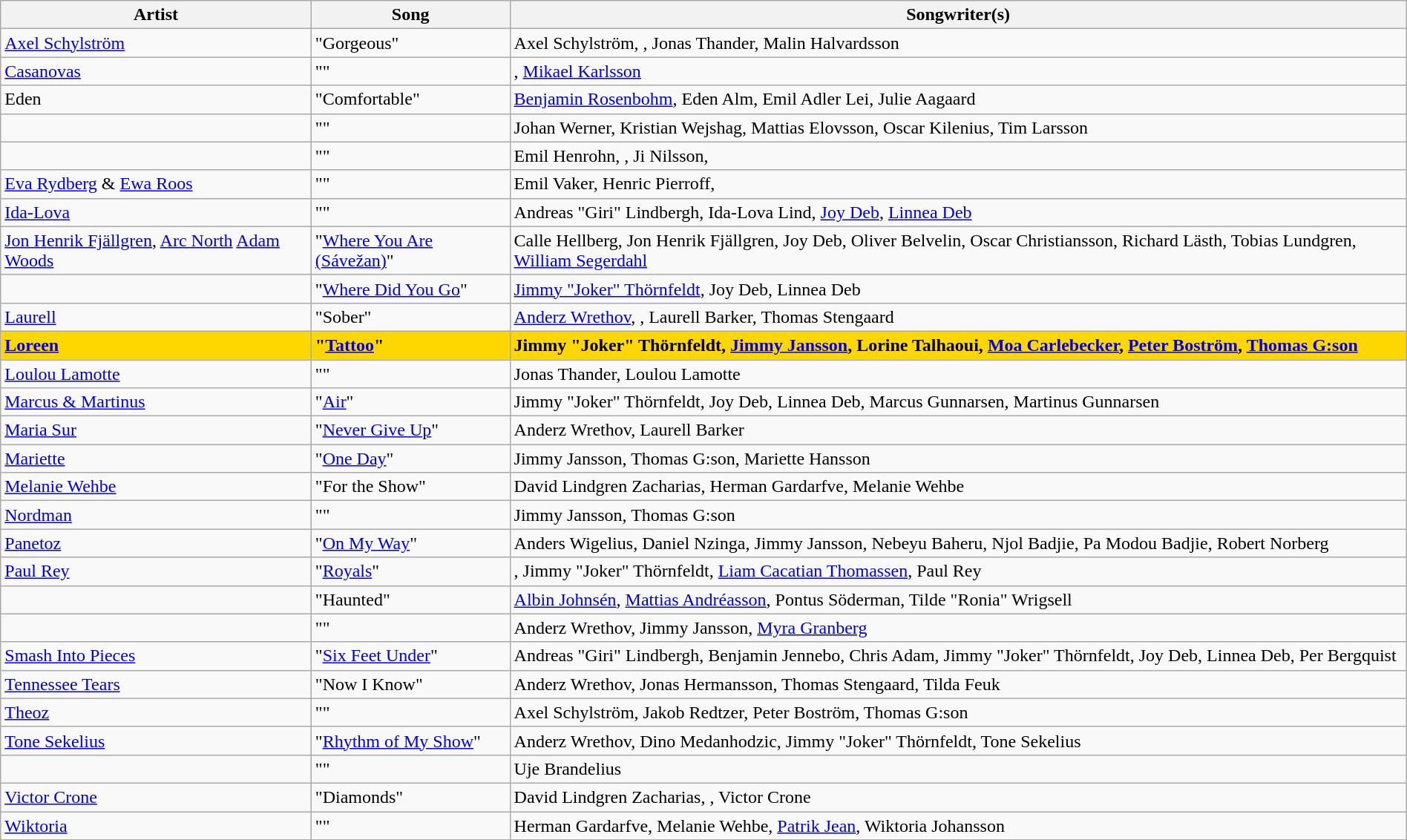<table class="sortable wikitable" width="100%" style="margin: 1em auto 1em auto;">
<tr>
<th>Artist</th>
<th>Song</th>
<th>Songwriter(s)</th>
</tr>
<tr>
<td><a href='#'>Axel Schylström</a></td>
<td>"Gorgeous"</td>
<td>Axel Schylström, , Jonas Thander, Malin Halvardsson</td>
</tr>
<tr>
<td><a href='#'>Casanovas</a></td>
<td>""</td>
<td>, <a href='#'>Mikael Karlsson</a></td>
</tr>
<tr>
<td>Eden</td>
<td>"Comfortable"</td>
<td><a href='#'>Benjamin Rosenbohm</a>, Eden Alm, Emil Adler Lei, Julie Aagaard</td>
</tr>
<tr>
<td></td>
<td>""</td>
<td>Johan Werner, Kristian Wejshag, Mattias Elovsson, Oscar Kilenius, Tim Larsson</td>
</tr>
<tr>
<td></td>
<td>""</td>
<td>Emil Henrohn, , Ji Nilsson, </td>
</tr>
<tr>
<td><a href='#'>Eva Rydberg</a> & <a href='#'>Ewa Roos</a></td>
<td>""</td>
<td>Emil Vaker, Henric Pierroff, </td>
</tr>
<tr>
<td><a href='#'>Ida-Lova</a></td>
<td>""</td>
<td>Andreas "Giri" Lindbergh, Ida-Lova Lind, <a href='#'>Joy Deb</a>, <a href='#'>Linnea Deb</a></td>
</tr>
<tr>
<td><a href='#'>Jon Henrik Fjällgren</a>, <a href='#'>Arc North</a>  <a href='#'>Adam Woods</a></td>
<td>"<a href='#'>Where You Are (<span>Sávežan</span>)</a>"</td>
<td>Calle Hellberg, Jon Henrik Fjällgren, Joy Deb, Oliver Belvelin, Oscar Christiansson, Richard Lästh, Tobias Lundgren, <a href='#'>William Segerdahl</a></td>
</tr>
<tr>
<td></td>
<td>"<a href='#'>Where Did You Go</a>"</td>
<td><a href='#'>Jimmy "Joker" Thörnfeldt</a>, Joy Deb, Linnea Deb</td>
</tr>
<tr>
<td><a href='#'>Laurell</a></td>
<td>"Sober"</td>
<td><a href='#'>Anderz Wrethov</a>, , Laurell Barker, Thomas Stengaard</td>
</tr>
<tr style="background:gold; font-weight:bold;">
<td><a href='#'>Loreen</a></td>
<td>"<a href='#'>Tattoo</a>"</td>
<td>Jimmy "Joker" Thörnfeldt, <a href='#'>Jimmy Jansson</a>, Lorine Talhaoui, <a href='#'>Moa Carlebecker</a>, <a href='#'>Peter Boström</a>, <a href='#'>Thomas G:son</a></td>
</tr>
<tr>
<td><a href='#'>Loulou Lamotte</a></td>
<td>""</td>
<td>Jonas Thander, Loulou Lamotte</td>
</tr>
<tr>
<td><a href='#'>Marcus & Martinus</a></td>
<td>"<a href='#'>Air</a>"</td>
<td>Jimmy "Joker" Thörnfeldt, Joy Deb, Linnea Deb, Marcus Gunnarsen, Martinus Gunnarsen</td>
</tr>
<tr>
<td><a href='#'>Maria Sur</a></td>
<td>"<a href='#'>Never Give Up</a>"</td>
<td>Anderz Wrethov, Laurell Barker</td>
</tr>
<tr>
<td><a href='#'>Mariette</a></td>
<td>"<a href='#'>One Day</a>"</td>
<td>Jimmy Jansson, Thomas G:son, Mariette Hansson</td>
</tr>
<tr>
<td><a href='#'>Melanie Wehbe</a></td>
<td>"For the Show"</td>
<td>David Lindgren Zacharias, Herman Gardarfve, Melanie Wehbe</td>
</tr>
<tr>
<td><a href='#'>Nordman</a></td>
<td>""</td>
<td>Jimmy Jansson, Thomas G:son</td>
</tr>
<tr>
<td><a href='#'>Panetoz</a></td>
<td>"<a href='#'>On My Way</a>"</td>
<td>Anders Wigelius, Daniel Nzinga, Jimmy Jansson, Nebeyu Baheru, Njol Badjie, Pa Modou Badjie, Robert Norberg</td>
</tr>
<tr>
<td><a href='#'>Paul Rey</a></td>
<td>"<a href='#'>Royals</a>"</td>
<td>, Jimmy "Joker" Thörnfeldt, <a href='#'>Liam Cacatian Thomassen</a>, Paul Rey</td>
</tr>
<tr>
<td></td>
<td>"Haunted"</td>
<td><a href='#'>Albin Johnsén</a>, <a href='#'>Mattias Andréasson</a>, Pontus Söderman, Tilde "Ronia" Wrigsell</td>
</tr>
<tr>
<td></td>
<td>""</td>
<td>Anderz Wrethov, Jimmy Jansson, <a href='#'>Myra Granberg</a></td>
</tr>
<tr>
<td><a href='#'>Smash Into Pieces</a></td>
<td>"<a href='#'>Six Feet Under</a>"</td>
<td>Andreas "Giri" Lindbergh, Benjamin Jennebo, Chris Adam, Jimmy "Joker" Thörnfeldt, Joy Deb, Linnea Deb, Per Bergquist</td>
</tr>
<tr>
<td><a href='#'>Tennessee Tears</a></td>
<td>"Now I Know"</td>
<td>Anderz Wrethov, Jonas Hermansson, Thomas Stengaard, Tilda Feuk</td>
</tr>
<tr>
<td><a href='#'>Theoz</a></td>
<td>""</td>
<td>Axel Schylström, Jakob Redtzer, Peter Boström, Thomas G:son</td>
</tr>
<tr>
<td><a href='#'>Tone Sekelius</a></td>
<td>"<a href='#'>Rhythm of My Show</a>"</td>
<td>Anderz Wrethov, Dino Medanhodzic, Jimmy "Joker" Thörnfeldt, Tone Sekelius</td>
</tr>
<tr>
<td></td>
<td>""</td>
<td>Uje Brandelius</td>
</tr>
<tr>
<td><a href='#'>Victor Crone</a></td>
<td>"Diamonds"</td>
<td>David Lindgren Zacharias, , Victor Crone</td>
</tr>
<tr>
<td><a href='#'>Wiktoria</a></td>
<td>""</td>
<td>Herman Gardarfve, Melanie Wehbe, <a href='#'>Patrik Jean</a>, Wiktoria Johansson</td>
</tr>
</table>
